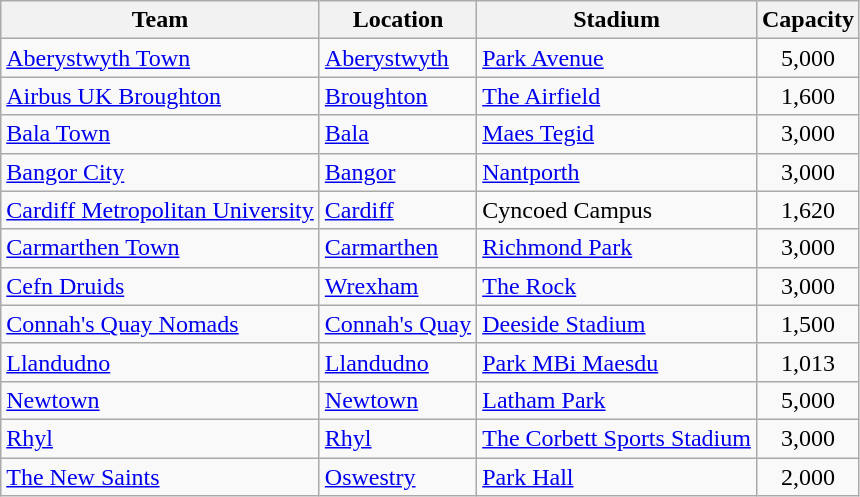<table class="wikitable sortable">
<tr>
<th>Team</th>
<th>Location</th>
<th>Stadium</th>
<th>Capacity</th>
</tr>
<tr>
<td><a href='#'>Aberystwyth Town</a></td>
<td><a href='#'>Aberystwyth</a></td>
<td><a href='#'>Park Avenue</a></td>
<td align="center">5,000</td>
</tr>
<tr>
<td><a href='#'>Airbus UK Broughton</a></td>
<td><a href='#'>Broughton</a></td>
<td><a href='#'>The Airfield</a></td>
<td align="center">1,600</td>
</tr>
<tr>
<td><a href='#'>Bala Town</a></td>
<td><a href='#'>Bala</a></td>
<td><a href='#'>Maes Tegid</a></td>
<td align="center">3,000</td>
</tr>
<tr>
<td><a href='#'>Bangor City</a></td>
<td><a href='#'>Bangor</a></td>
<td><a href='#'>Nantporth</a></td>
<td align="center">3,000</td>
</tr>
<tr>
<td><a href='#'>Cardiff Metropolitan University</a></td>
<td><a href='#'>Cardiff</a></td>
<td>Cyncoed Campus</td>
<td align="center">1,620</td>
</tr>
<tr>
<td><a href='#'>Carmarthen Town</a></td>
<td><a href='#'>Carmarthen</a></td>
<td><a href='#'>Richmond Park</a></td>
<td align="center">3,000</td>
</tr>
<tr>
<td><a href='#'>Cefn Druids</a></td>
<td><a href='#'>Wrexham</a></td>
<td><a href='#'>The Rock</a></td>
<td align="center">3,000</td>
</tr>
<tr>
<td><a href='#'>Connah's Quay Nomads</a></td>
<td><a href='#'>Connah's Quay</a></td>
<td><a href='#'>Deeside Stadium</a></td>
<td align="center">1,500</td>
</tr>
<tr>
<td><a href='#'>Llandudno</a></td>
<td><a href='#'>Llandudno</a></td>
<td><a href='#'>Park MBi Maesdu</a></td>
<td align="center">1,013</td>
</tr>
<tr>
<td><a href='#'>Newtown</a></td>
<td><a href='#'>Newtown</a></td>
<td><a href='#'>Latham Park</a></td>
<td align="center">5,000</td>
</tr>
<tr>
<td><a href='#'>Rhyl</a></td>
<td><a href='#'>Rhyl</a></td>
<td><a href='#'>The Corbett Sports Stadium</a></td>
<td align="center">3,000</td>
</tr>
<tr>
<td><a href='#'>The New Saints</a></td>
<td><a href='#'>Oswestry</a></td>
<td><a href='#'>Park Hall</a></td>
<td align="center">2,000</td>
</tr>
</table>
